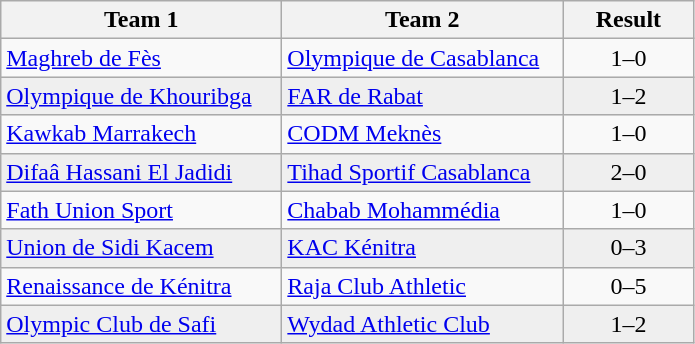<table class="wikitable">
<tr>
<th width="180">Team 1</th>
<th width="180">Team 2</th>
<th width="80">Result</th>
</tr>
<tr>
<td><a href='#'>Maghreb de Fès</a></td>
<td><a href='#'>Olympique de Casablanca</a></td>
<td align="center">1–0</td>
</tr>
<tr style="background:#EFEFEF">
<td><a href='#'>Olympique de Khouribga</a></td>
<td><a href='#'>FAR de Rabat</a></td>
<td align="center">1–2</td>
</tr>
<tr>
<td><a href='#'>Kawkab Marrakech</a></td>
<td><a href='#'>CODM Meknès</a></td>
<td align="center">1–0</td>
</tr>
<tr style="background:#EFEFEF">
<td><a href='#'>Difaâ Hassani El Jadidi</a></td>
<td><a href='#'>Tihad Sportif Casablanca</a></td>
<td align="center">2–0</td>
</tr>
<tr>
<td><a href='#'>Fath Union Sport</a></td>
<td><a href='#'>Chabab Mohammédia</a></td>
<td align="center">1–0</td>
</tr>
<tr style="background:#EFEFEF">
<td><a href='#'>Union de Sidi Kacem</a></td>
<td><a href='#'>KAC Kénitra</a></td>
<td align="center">0–3</td>
</tr>
<tr>
<td><a href='#'>Renaissance de Kénitra</a></td>
<td><a href='#'>Raja Club Athletic</a></td>
<td align="center">0–5</td>
</tr>
<tr style="background:#EFEFEF">
<td><a href='#'>Olympic Club de Safi</a></td>
<td><a href='#'>Wydad Athletic Club</a></td>
<td align="center">1–2</td>
</tr>
</table>
